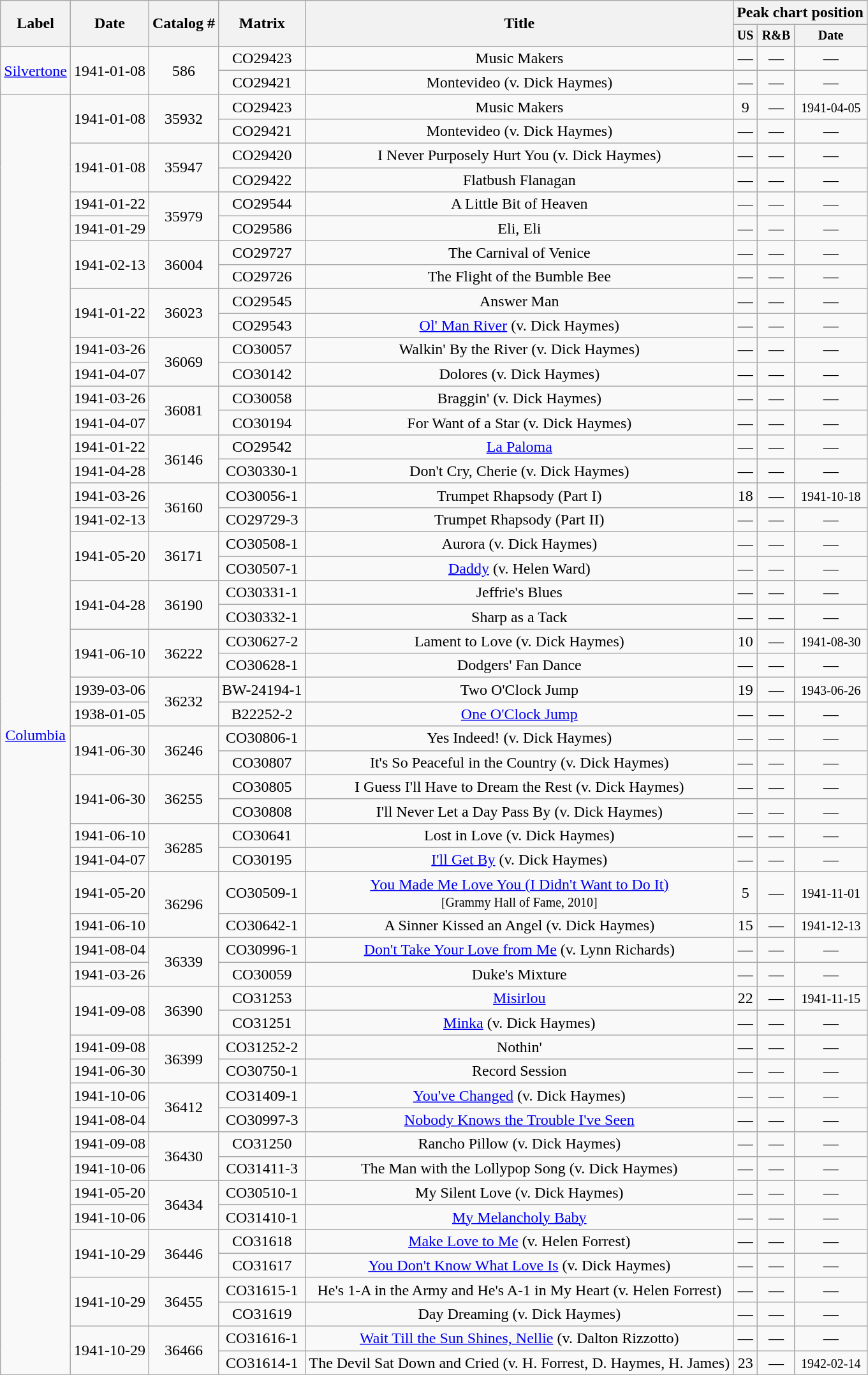<table class="wikitable sortable" style="text-align:center;">
<tr>
<th rowspan="2">Label</th>
<th rowspan="2">Date</th>
<th rowspan="2">Catalog #</th>
<th rowspan="2">Matrix</th>
<th rowspan="2">Title</th>
<th colspan="4">Peak chart position</th>
</tr>
<tr style="font-size:smaller;">
<th>US</th>
<th>R&B</th>
<th>Date</th>
</tr>
<tr>
<td rowspan="2"><a href='#'>Silvertone</a></td>
<td rowspan="2">1941-01-08</td>
<td rowspan="2">586</td>
<td>CO29423</td>
<td>Music Makers</td>
<td>—</td>
<td>—</td>
<td>—</td>
</tr>
<tr>
<td>CO29421</td>
<td>Montevideo (v. Dick Haymes)</td>
<td>—</td>
<td>—</td>
<td>—</td>
</tr>
<tr>
<td rowspan="52"><a href='#'>Columbia</a></td>
<td rowspan="2">1941-01-08</td>
<td rowspan="2">35932</td>
<td>CO29423</td>
<td>Music Makers</td>
<td>9</td>
<td>—</td>
<td><small>1941-04-05</small></td>
</tr>
<tr>
<td>CO29421</td>
<td>Montevideo (v. Dick Haymes)</td>
<td>—</td>
<td>—</td>
<td>—</td>
</tr>
<tr>
<td rowspan="2">1941-01-08</td>
<td rowspan="2">35947</td>
<td>CO29420</td>
<td>I Never Purposely Hurt You (v. Dick Haymes)</td>
<td>—</td>
<td>—</td>
<td>—</td>
</tr>
<tr>
<td>CO29422</td>
<td>Flatbush Flanagan</td>
<td>—</td>
<td>—</td>
<td>—</td>
</tr>
<tr>
<td>1941-01-22</td>
<td rowspan="2">35979</td>
<td>CO29544</td>
<td>A Little Bit of Heaven</td>
<td>—</td>
<td>—</td>
<td>—</td>
</tr>
<tr>
<td>1941-01-29</td>
<td>CO29586</td>
<td>Eli, Eli</td>
<td>—</td>
<td>—</td>
<td>—</td>
</tr>
<tr>
<td rowspan="2">1941-02-13</td>
<td rowspan="2">36004</td>
<td>CO29727</td>
<td>The Carnival of Venice</td>
<td>—</td>
<td>—</td>
<td>—</td>
</tr>
<tr>
<td>CO29726</td>
<td>The Flight of the Bumble Bee</td>
<td>—</td>
<td>—</td>
<td>—</td>
</tr>
<tr>
<td rowspan="2">1941-01-22</td>
<td rowspan="2">36023</td>
<td>CO29545</td>
<td>Answer Man</td>
<td>—</td>
<td>—</td>
<td>—</td>
</tr>
<tr>
<td>CO29543</td>
<td><a href='#'>Ol' Man River</a> (v. Dick Haymes)</td>
<td>—</td>
<td>—</td>
<td>—</td>
</tr>
<tr>
<td>1941-03-26</td>
<td rowspan="2">36069</td>
<td>CO30057</td>
<td>Walkin' By the River (v. Dick Haymes)</td>
<td>—</td>
<td>—</td>
<td>—</td>
</tr>
<tr>
<td>1941-04-07</td>
<td>CO30142</td>
<td>Dolores (v. Dick Haymes)</td>
<td>—</td>
<td>—</td>
<td>—</td>
</tr>
<tr>
<td>1941-03-26</td>
<td rowspan="2">36081</td>
<td>CO30058</td>
<td>Braggin' (v. Dick Haymes)</td>
<td>—</td>
<td>—</td>
<td>—</td>
</tr>
<tr>
<td>1941-04-07</td>
<td>CO30194</td>
<td>For Want of a Star (v. Dick Haymes)</td>
<td>—</td>
<td>—</td>
<td>—</td>
</tr>
<tr>
<td>1941-01-22</td>
<td rowspan="2">36146</td>
<td>CO29542</td>
<td><a href='#'>La Paloma</a></td>
<td>—</td>
<td>—</td>
<td>—</td>
</tr>
<tr>
<td>1941-04-28</td>
<td>CO30330-1</td>
<td>Don't Cry, Cherie (v. Dick Haymes)</td>
<td>—</td>
<td>—</td>
<td>—</td>
</tr>
<tr>
<td>1941-03-26</td>
<td rowspan="2">36160</td>
<td>CO30056-1</td>
<td>Trumpet Rhapsody (Part I)</td>
<td>18</td>
<td>—</td>
<td><small>1941-10-18</small></td>
</tr>
<tr>
<td>1941-02-13</td>
<td>CO29729-3</td>
<td>Trumpet Rhapsody (Part II)</td>
<td>—</td>
<td>—</td>
<td>—</td>
</tr>
<tr>
<td rowspan="2">1941-05-20</td>
<td rowspan="2">36171</td>
<td>CO30508-1</td>
<td>Aurora (v. Dick Haymes)</td>
<td>—</td>
<td>—</td>
<td>—</td>
</tr>
<tr>
<td>CO30507-1</td>
<td><a href='#'>Daddy</a> (v. Helen Ward)</td>
<td>—</td>
<td>—</td>
<td>—</td>
</tr>
<tr>
<td rowspan="2">1941-04-28</td>
<td rowspan="2">36190</td>
<td>CO30331-1</td>
<td>Jeffrie's Blues</td>
<td>—</td>
<td>—</td>
<td>—</td>
</tr>
<tr>
<td>CO30332-1</td>
<td>Sharp as a Tack</td>
<td>—</td>
<td>—</td>
<td>—</td>
</tr>
<tr>
<td rowspan="2">1941-06-10</td>
<td rowspan="2">36222</td>
<td>CO30627-2</td>
<td>Lament to Love (v. Dick Haymes)</td>
<td>10</td>
<td>—</td>
<td><small>1941-08-30</small></td>
</tr>
<tr>
<td>CO30628-1</td>
<td>Dodgers' Fan Dance</td>
<td>—</td>
<td>—</td>
<td>—</td>
</tr>
<tr>
<td>1939-03-06</td>
<td rowspan="2">36232</td>
<td>BW-24194-1</td>
<td>Two O'Clock Jump</td>
<td>19</td>
<td>—</td>
<td><small>1943-06-26</small></td>
</tr>
<tr>
<td>1938-01-05</td>
<td>B22252-2</td>
<td><a href='#'>One O'Clock Jump</a></td>
<td>—</td>
<td>—</td>
<td>—</td>
</tr>
<tr>
<td rowspan="2">1941-06-30</td>
<td rowspan="2">36246</td>
<td>CO30806-1</td>
<td>Yes Indeed! (v. Dick Haymes)</td>
<td>—</td>
<td>—</td>
<td>—</td>
</tr>
<tr>
<td>CO30807</td>
<td>It's So Peaceful in the Country (v. Dick Haymes)</td>
<td>—</td>
<td>—</td>
<td>—</td>
</tr>
<tr>
<td rowspan="2">1941-06-30</td>
<td rowspan="2">36255</td>
<td>CO30805</td>
<td>I Guess I'll Have to Dream the Rest (v. Dick Haymes)</td>
<td>—</td>
<td>—</td>
<td>—</td>
</tr>
<tr>
<td>CO30808</td>
<td>I'll Never Let a Day Pass By (v. Dick Haymes)</td>
<td>—</td>
<td>—</td>
<td>—</td>
</tr>
<tr>
<td>1941-06-10</td>
<td rowspan="2">36285</td>
<td>CO30641</td>
<td>Lost in Love (v. Dick Haymes)</td>
<td>—</td>
<td>—</td>
<td>—</td>
</tr>
<tr>
<td>1941-04-07</td>
<td>CO30195</td>
<td><a href='#'>I'll Get By</a> (v. Dick Haymes)</td>
<td>—</td>
<td>—</td>
<td>—</td>
</tr>
<tr>
<td>1941-05-20</td>
<td rowspan="2">36296</td>
<td>CO30509-1</td>
<td><a href='#'>You Made Me Love You (I Didn't Want to Do It)</a><br><small>[Grammy Hall of Fame, 2010]</small></td>
<td>5</td>
<td>—</td>
<td><small>1941-11-01</small></td>
</tr>
<tr>
<td>1941-06-10</td>
<td>CO30642-1</td>
<td>A Sinner Kissed an Angel (v. Dick Haymes)</td>
<td>15</td>
<td>—</td>
<td><small>1941-12-13</small></td>
</tr>
<tr>
<td>1941-08-04</td>
<td rowspan="2">36339</td>
<td>CO30996-1</td>
<td><a href='#'>Don't Take Your Love from Me</a> (v. Lynn Richards)</td>
<td>—</td>
<td>—</td>
<td>—</td>
</tr>
<tr>
<td>1941-03-26</td>
<td>CO30059</td>
<td>Duke's Mixture</td>
<td>—</td>
<td>—</td>
<td>—</td>
</tr>
<tr>
<td rowspan="2">1941-09-08</td>
<td rowspan="2">36390</td>
<td>CO31253</td>
<td><a href='#'>Misirlou</a></td>
<td>22</td>
<td>—</td>
<td><small>1941-11-15</small></td>
</tr>
<tr>
<td>CO31251</td>
<td><a href='#'>Minka</a> (v. Dick Haymes)</td>
<td>—</td>
<td>—</td>
<td>—</td>
</tr>
<tr>
<td>1941-09-08</td>
<td rowspan="2">36399</td>
<td>CO31252-2</td>
<td>Nothin'</td>
<td>—</td>
<td>—</td>
<td>—</td>
</tr>
<tr>
<td>1941-06-30</td>
<td>CO30750-1</td>
<td>Record Session</td>
<td>—</td>
<td>—</td>
<td>—</td>
</tr>
<tr>
<td>1941-10-06</td>
<td rowspan="2">36412</td>
<td>CO31409-1</td>
<td><a href='#'>You've Changed</a> (v. Dick Haymes)</td>
<td>—</td>
<td>—</td>
<td>—</td>
</tr>
<tr>
<td>1941-08-04</td>
<td>CO30997-3</td>
<td><a href='#'>Nobody Knows the Trouble I've Seen</a></td>
<td>—</td>
<td>—</td>
<td>—</td>
</tr>
<tr>
<td>1941-09-08</td>
<td rowspan="2">36430</td>
<td>CO31250</td>
<td>Rancho Pillow (v. Dick Haymes)</td>
<td>—</td>
<td>—</td>
<td>—</td>
</tr>
<tr>
<td>1941-10-06</td>
<td>CO31411-3</td>
<td>The Man with the Lollypop Song (v. Dick Haymes)</td>
<td>—</td>
<td>—</td>
<td>—</td>
</tr>
<tr>
<td>1941-05-20</td>
<td rowspan="2">36434</td>
<td>CO30510-1</td>
<td>My Silent Love (v. Dick Haymes)</td>
<td>—</td>
<td>—</td>
<td>—</td>
</tr>
<tr>
<td>1941-10-06</td>
<td>CO31410-1</td>
<td><a href='#'>My Melancholy Baby</a></td>
<td>—</td>
<td>—</td>
<td>—</td>
</tr>
<tr>
<td rowspan="2">1941-10-29</td>
<td rowspan="2">36446</td>
<td>CO31618</td>
<td><a href='#'>Make Love to Me</a> (v. Helen Forrest)</td>
<td>—</td>
<td>—</td>
<td>—</td>
</tr>
<tr>
<td>CO31617</td>
<td><a href='#'>You Don't Know What Love Is</a> (v. Dick Haymes)</td>
<td>—</td>
<td>—</td>
<td>—</td>
</tr>
<tr>
<td rowspan="2">1941-10-29</td>
<td rowspan="2">36455</td>
<td>CO31615-1</td>
<td>He's 1-A in the Army and He's A-1 in My Heart (v. Helen Forrest)</td>
<td>—</td>
<td>—</td>
<td>—</td>
</tr>
<tr>
<td>CO31619</td>
<td>Day Dreaming (v. Dick Haymes)</td>
<td>—</td>
<td>—</td>
<td>—</td>
</tr>
<tr>
<td rowspan="2">1941-10-29</td>
<td rowspan="2">36466</td>
<td>CO31616-1</td>
<td><a href='#'>Wait Till the Sun Shines, Nellie</a> (v. Dalton Rizzotto)</td>
<td>—</td>
<td>—</td>
<td>—</td>
</tr>
<tr>
<td>CO31614-1</td>
<td>The Devil Sat Down and Cried (v. H. Forrest, D. Haymes, H. James)</td>
<td>23</td>
<td>—</td>
<td><small>1942-02-14</small></td>
</tr>
</table>
